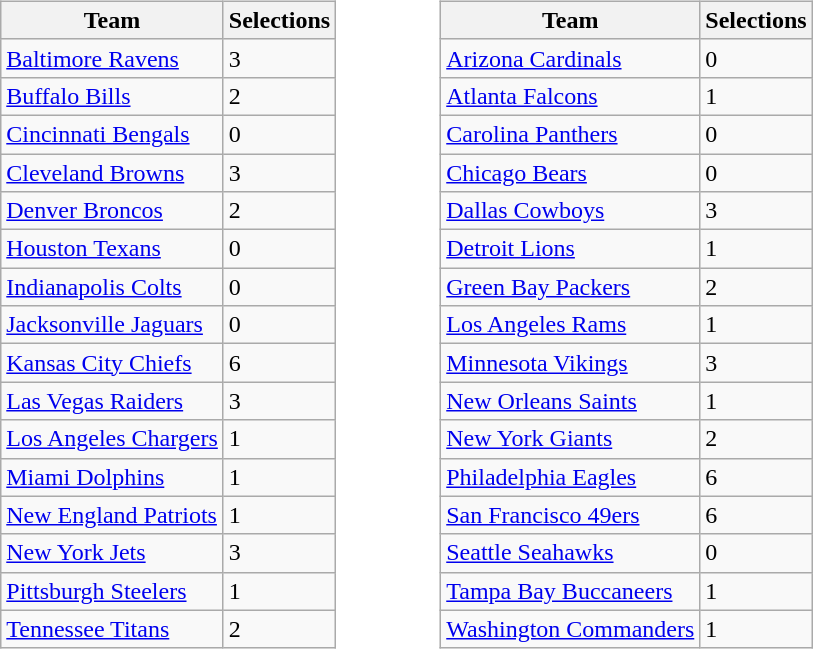<table border=0>
<tr style="vertical-align:top">
<td style="padding-left:50px"><br><table class="wikitable sortable">
<tr>
<th>Team</th>
<th>Selections</th>
</tr>
<tr>
<td><a href='#'>Baltimore Ravens</a></td>
<td>3</td>
</tr>
<tr>
<td><a href='#'>Buffalo Bills</a></td>
<td>2</td>
</tr>
<tr>
<td><a href='#'>Cincinnati Bengals</a></td>
<td>0</td>
</tr>
<tr>
<td><a href='#'>Cleveland Browns</a></td>
<td>3</td>
</tr>
<tr>
<td><a href='#'>Denver Broncos</a></td>
<td>2</td>
</tr>
<tr>
<td><a href='#'>Houston Texans</a></td>
<td>0</td>
</tr>
<tr>
<td><a href='#'>Indianapolis Colts</a></td>
<td>0</td>
</tr>
<tr>
<td><a href='#'>Jacksonville Jaguars</a></td>
<td>0</td>
</tr>
<tr>
<td><a href='#'>Kansas City Chiefs</a></td>
<td>6</td>
</tr>
<tr>
<td><a href='#'>Las Vegas Raiders</a></td>
<td>3</td>
</tr>
<tr>
<td><a href='#'>Los Angeles Chargers</a></td>
<td>1</td>
</tr>
<tr>
<td><a href='#'>Miami Dolphins</a></td>
<td>1</td>
</tr>
<tr>
<td><a href='#'>New England Patriots</a></td>
<td>1</td>
</tr>
<tr>
<td><a href='#'>New York Jets</a></td>
<td>3</td>
</tr>
<tr>
<td><a href='#'>Pittsburgh Steelers</a></td>
<td>1</td>
</tr>
<tr>
<td><a href='#'>Tennessee Titans</a></td>
<td>2</td>
</tr>
</table>
</td>
<td style="padding-left:50px"><br><table class="wikitable sortable">
<tr>
<th>Team</th>
<th>Selections</th>
</tr>
<tr>
<td><a href='#'>Arizona Cardinals</a></td>
<td>0</td>
</tr>
<tr>
<td><a href='#'>Atlanta Falcons</a></td>
<td>1</td>
</tr>
<tr>
<td><a href='#'>Carolina Panthers</a></td>
<td>0</td>
</tr>
<tr>
<td><a href='#'>Chicago Bears</a></td>
<td>0</td>
</tr>
<tr>
<td><a href='#'>Dallas Cowboys</a></td>
<td>3</td>
</tr>
<tr>
<td><a href='#'>Detroit Lions</a></td>
<td>1</td>
</tr>
<tr>
<td><a href='#'>Green Bay Packers</a></td>
<td>2</td>
</tr>
<tr>
<td><a href='#'>Los Angeles Rams</a></td>
<td>1</td>
</tr>
<tr>
<td><a href='#'>Minnesota Vikings</a></td>
<td>3</td>
</tr>
<tr>
<td><a href='#'>New Orleans Saints</a></td>
<td>1</td>
</tr>
<tr>
<td><a href='#'>New York Giants</a></td>
<td>2</td>
</tr>
<tr>
<td><a href='#'>Philadelphia Eagles</a></td>
<td>6</td>
</tr>
<tr>
<td><a href='#'>San Francisco 49ers</a></td>
<td>6</td>
</tr>
<tr>
<td><a href='#'>Seattle Seahawks</a></td>
<td>0</td>
</tr>
<tr>
<td><a href='#'>Tampa Bay Buccaneers</a></td>
<td>1</td>
</tr>
<tr>
<td><a href='#'>Washington Commanders</a></td>
<td>1</td>
</tr>
</table>
</td>
</tr>
</table>
